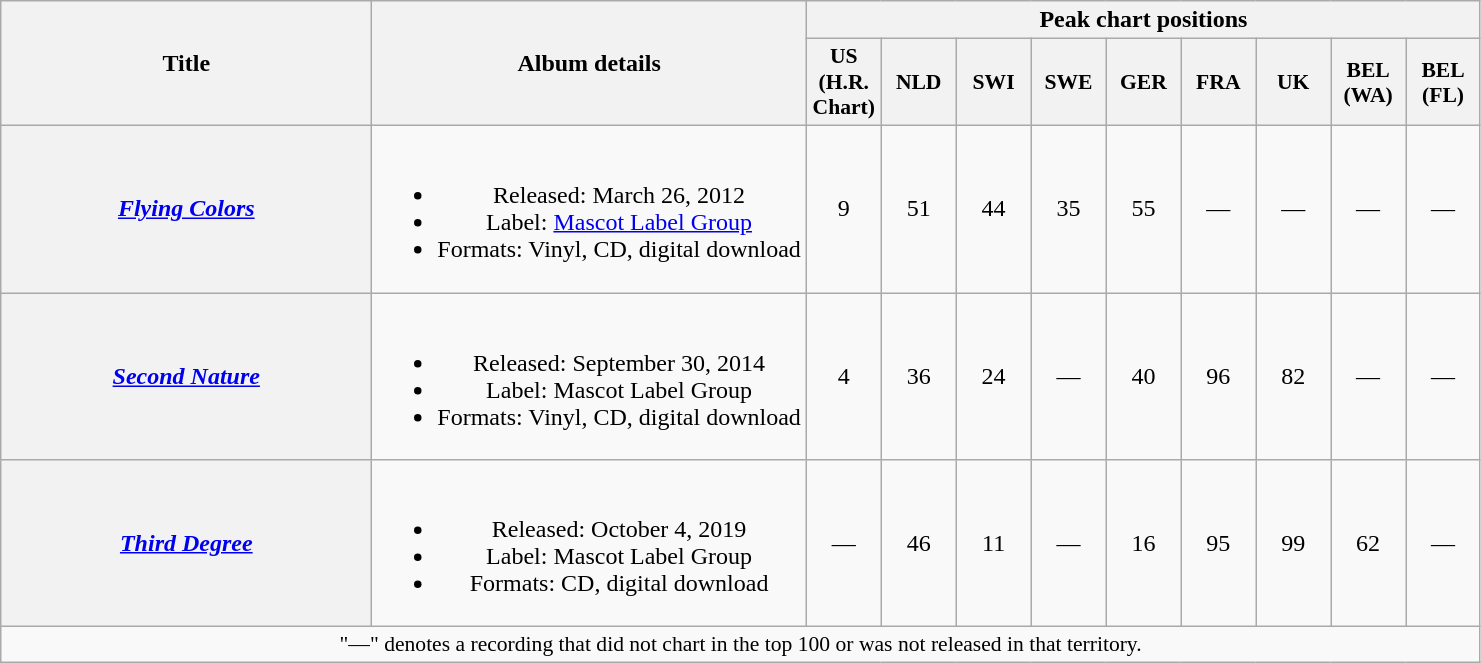<table class="wikitable plainrowheaders" style="text-align:center;">
<tr>
<th scope="col" rowspan="2" style="width:15em;">Title</th>
<th scope="col" rowspan="2">Album details</th>
<th scope="col" colspan="9">Peak chart positions</th>
</tr>
<tr>
<th scope="col" style="width:3em;font-size:90%;">US (H.R. Chart) <br></th>
<th scope="col" style="width:3em;font-size:90%;">NLD <br></th>
<th scope="col" style="width:3em;font-size:90%;">SWI <br></th>
<th scope="col" style="width:3em;font-size:90%;">SWE <br></th>
<th scope="col" style="width:3em;font-size:90%;">GER <br></th>
<th scope="col" style="width:3em;font-size:90%;">FRA <br></th>
<th scope="col" style="width:3em;font-size:90%;">UK <br></th>
<th scope="col" style="width:3em;font-size:90%;">BEL (WA)<br></th>
<th scope="col" style="width:3em;font-size:90%;">BEL (FL)<br></th>
</tr>
<tr>
<th scope="row"><em><a href='#'>Flying Colors</a></em></th>
<td><br><ul><li>Released: March 26, 2012</li><li>Label: <a href='#'>Mascot Label Group</a></li><li>Formats: Vinyl, CD, digital download</li></ul></td>
<td>9</td>
<td>51</td>
<td>44</td>
<td>35</td>
<td>55</td>
<td>—</td>
<td>—</td>
<td>—</td>
<td>—</td>
</tr>
<tr>
<th scope="row"><em><a href='#'>Second Nature</a></em></th>
<td><br><ul><li>Released: September 30, 2014</li><li>Label: Mascot Label Group</li><li>Formats: Vinyl, CD, digital download</li></ul></td>
<td>4</td>
<td>36</td>
<td>24</td>
<td>—</td>
<td>40</td>
<td>96</td>
<td>82</td>
<td>—</td>
<td>—</td>
</tr>
<tr>
<th scope="row"><em><a href='#'>Third Degree</a></em></th>
<td><br><ul><li>Released: October 4, 2019</li><li>Label: Mascot Label Group</li><li>Formats: CD, digital download</li></ul></td>
<td>—</td>
<td>46</td>
<td>11</td>
<td>—</td>
<td>16</td>
<td>95<br></td>
<td>99</td>
<td>62</td>
<td>—</td>
</tr>
<tr>
<td colspan="15" style="font-size:90%">"—" denotes a recording that did not chart in the top 100 or was not released in that territory.</td>
</tr>
</table>
